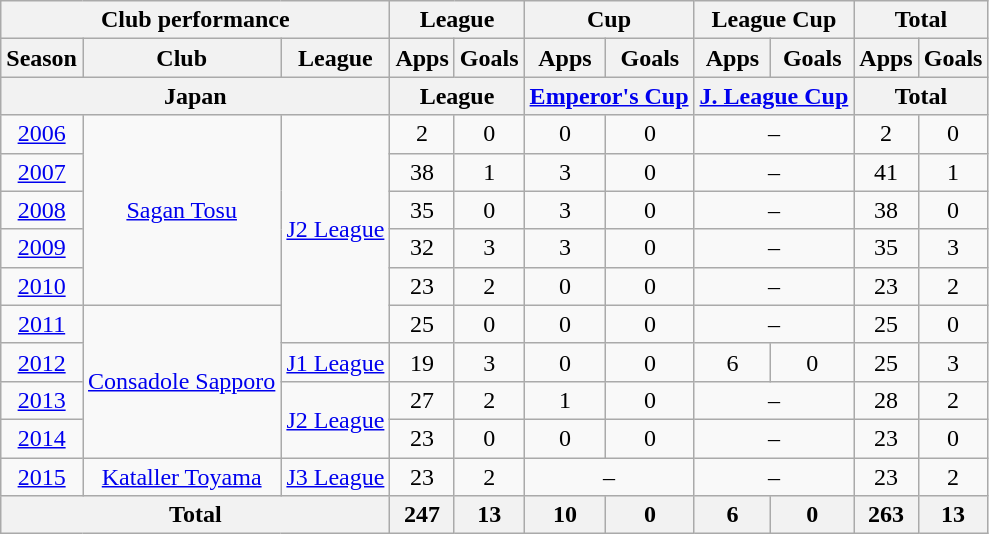<table class="wikitable" style="text-align:center;">
<tr>
<th colspan=3>Club performance</th>
<th colspan=2>League</th>
<th colspan=2>Cup</th>
<th colspan=2>League Cup</th>
<th colspan=2>Total</th>
</tr>
<tr>
<th>Season</th>
<th>Club</th>
<th>League</th>
<th>Apps</th>
<th>Goals</th>
<th>Apps</th>
<th>Goals</th>
<th>Apps</th>
<th>Goals</th>
<th>Apps</th>
<th>Goals</th>
</tr>
<tr>
<th colspan=3>Japan</th>
<th colspan=2>League</th>
<th colspan=2><a href='#'>Emperor's Cup</a></th>
<th colspan=2><a href='#'>J. League Cup</a></th>
<th colspan=2>Total</th>
</tr>
<tr>
<td><a href='#'>2006</a></td>
<td rowspan="5"><a href='#'>Sagan Tosu</a></td>
<td rowspan="6"><a href='#'>J2 League</a></td>
<td>2</td>
<td>0</td>
<td>0</td>
<td>0</td>
<td colspan="2">–</td>
<td>2</td>
<td>0</td>
</tr>
<tr>
<td><a href='#'>2007</a></td>
<td>38</td>
<td>1</td>
<td>3</td>
<td>0</td>
<td colspan="2">–</td>
<td>41</td>
<td>1</td>
</tr>
<tr>
<td><a href='#'>2008</a></td>
<td>35</td>
<td>0</td>
<td>3</td>
<td>0</td>
<td colspan="2">–</td>
<td>38</td>
<td>0</td>
</tr>
<tr>
<td><a href='#'>2009</a></td>
<td>32</td>
<td>3</td>
<td>3</td>
<td>0</td>
<td colspan="2">–</td>
<td>35</td>
<td>3</td>
</tr>
<tr>
<td><a href='#'>2010</a></td>
<td>23</td>
<td>2</td>
<td>0</td>
<td>0</td>
<td colspan="2">–</td>
<td>23</td>
<td>2</td>
</tr>
<tr>
<td><a href='#'>2011</a></td>
<td rowspan="4"><a href='#'>Consadole Sapporo</a></td>
<td>25</td>
<td>0</td>
<td>0</td>
<td>0</td>
<td colspan="2">–</td>
<td>25</td>
<td>0</td>
</tr>
<tr>
<td><a href='#'>2012</a></td>
<td><a href='#'>J1 League</a></td>
<td>19</td>
<td>3</td>
<td>0</td>
<td>0</td>
<td>6</td>
<td>0</td>
<td>25</td>
<td>3</td>
</tr>
<tr>
<td><a href='#'>2013</a></td>
<td rowspan="2"><a href='#'>J2 League</a></td>
<td>27</td>
<td>2</td>
<td>1</td>
<td>0</td>
<td colspan="2">–</td>
<td>28</td>
<td>2</td>
</tr>
<tr>
<td><a href='#'>2014</a></td>
<td>23</td>
<td>0</td>
<td>0</td>
<td>0</td>
<td colspan="2">–</td>
<td>23</td>
<td>0</td>
</tr>
<tr>
<td><a href='#'>2015</a></td>
<td><a href='#'>Kataller Toyama</a></td>
<td><a href='#'>J3 League</a></td>
<td>23</td>
<td>2</td>
<td colspan="2">–</td>
<td colspan="2">–</td>
<td>23</td>
<td>2</td>
</tr>
<tr>
<th colspan=3>Total</th>
<th>247</th>
<th>13</th>
<th>10</th>
<th>0</th>
<th>6</th>
<th>0</th>
<th>263</th>
<th>13</th>
</tr>
</table>
